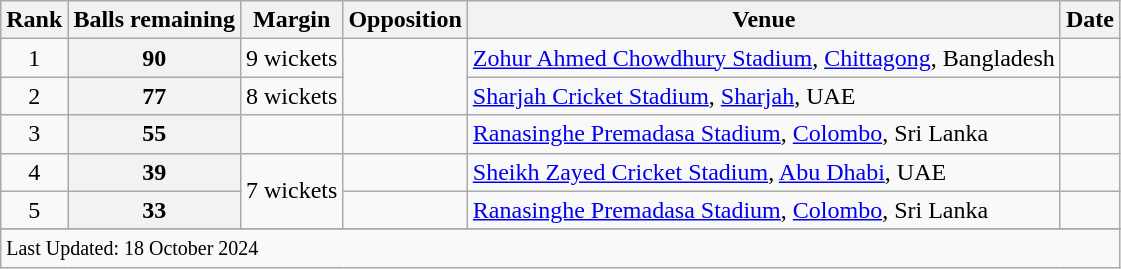<table class="wikitable plainrowheaders sortable">
<tr>
<th scope=col>Rank</th>
<th scope=col>Balls remaining</th>
<th scope=col>Margin</th>
<th scope=col>Opposition</th>
<th scope=col>Venue</th>
<th scope=col>Date</th>
</tr>
<tr>
<td align=center>1</td>
<th scope=row style=text-align:center>90</th>
<td scope=row style=text-align:center;>9 wickets</td>
<td rowspan=2></td>
<td><a href='#'>Zohur Ahmed Chowdhury Stadium</a>, <a href='#'>Chittagong</a>, Bangladesh</td>
<td> </td>
</tr>
<tr>
<td align=center>2</td>
<th scope=row style=text-align:center>77</th>
<td scope=row style=text-align:center;>8 wickets</td>
<td><a href='#'>Sharjah Cricket Stadium</a>, <a href='#'>Sharjah</a>, UAE</td>
<td> </td>
</tr>
<tr>
<td align="center">3</td>
<th scope="row" style="text-align:center">55</th>
<td></td>
<td></td>
<td><a href='#'>Ranasinghe Premadasa Stadium</a>, <a href='#'>Colombo</a>, Sri Lanka</td>
<td></td>
</tr>
<tr>
<td align="center">4</td>
<th scope="row" style="text-align:center">39</th>
<td rowspan="2" scope="row" style="text-align:center;">7 wickets</td>
<td></td>
<td><a href='#'>Sheikh Zayed Cricket Stadium</a>, <a href='#'>Abu Dhabi</a>, UAE</td>
<td> </td>
</tr>
<tr>
<td align="center">5</td>
<th scope="row" style="text-align:center">33</th>
<td></td>
<td><a href='#'>Ranasinghe Premadasa Stadium</a>, <a href='#'>Colombo</a>, Sri Lanka</td>
<td></td>
</tr>
<tr>
</tr>
<tr class=sortbottom>
<td colspan=6><small>Last Updated: 18 October 2024</small></td>
</tr>
</table>
